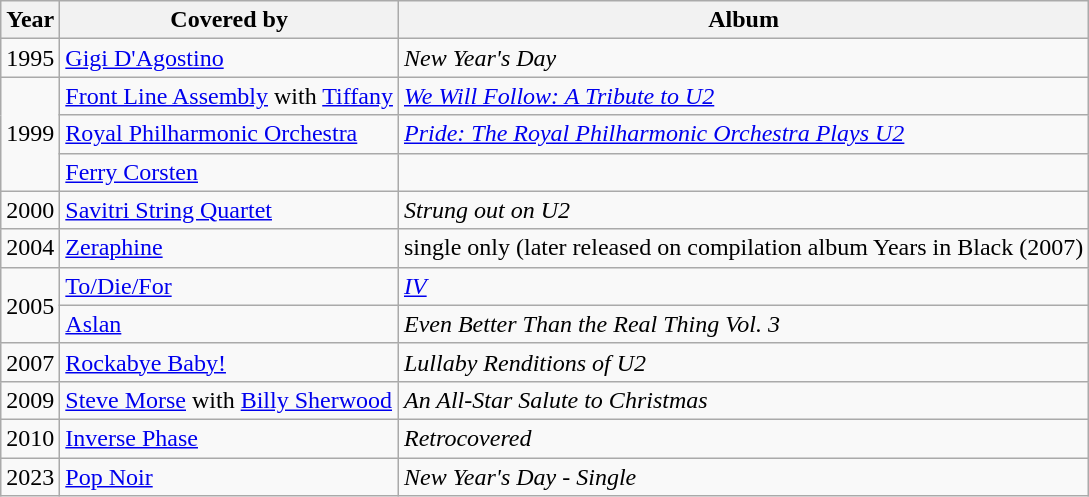<table class="wikitable">
<tr>
<th>Year</th>
<th>Covered by</th>
<th>Album</th>
</tr>
<tr>
<td>1995</td>
<td><a href='#'>Gigi D'Agostino</a></td>
<td><em>New Year's Day</em></td>
</tr>
<tr>
<td rowspan="3">1999</td>
<td><a href='#'>Front Line Assembly</a> with <a href='#'>Tiffany</a></td>
<td><em><a href='#'>We Will Follow: A Tribute to U2</a></em></td>
</tr>
<tr>
<td><a href='#'>Royal Philharmonic Orchestra</a></td>
<td><em><a href='#'>Pride: The Royal Philharmonic Orchestra Plays U2</a></em></td>
</tr>
<tr>
<td><a href='#'>Ferry Corsten</a></td>
<td></td>
</tr>
<tr>
<td>2000</td>
<td><a href='#'>Savitri String Quartet</a></td>
<td><em>Strung out on U2</em></td>
</tr>
<tr>
<td rowspan="1">2004</td>
<td><a href='#'>Zeraphine</a></td>
<td>single only (later released on compilation album Years in Black (2007)</td>
</tr>
<tr>
<td rowspan="2">2005</td>
<td><a href='#'>To/Die/For</a></td>
<td><em><a href='#'>IV</a></em></td>
</tr>
<tr>
<td><a href='#'>Aslan</a></td>
<td><em>Even Better Than the Real Thing Vol. 3</em></td>
</tr>
<tr>
<td>2007</td>
<td><a href='#'>Rockabye Baby!</a></td>
<td><em>Lullaby Renditions of U2</em></td>
</tr>
<tr>
<td rowspan="1">2009</td>
<td><a href='#'>Steve Morse</a> with <a href='#'>Billy Sherwood</a></td>
<td><em>An All-Star Salute to Christmas</em></td>
</tr>
<tr>
<td>2010</td>
<td><a href='#'>Inverse Phase</a></td>
<td><em>Retrocovered</em></td>
</tr>
<tr>
<td>2023</td>
<td><a href='#'>Pop Noir</a></td>
<td><em>New Year's Day - Single</em></td>
</tr>
</table>
